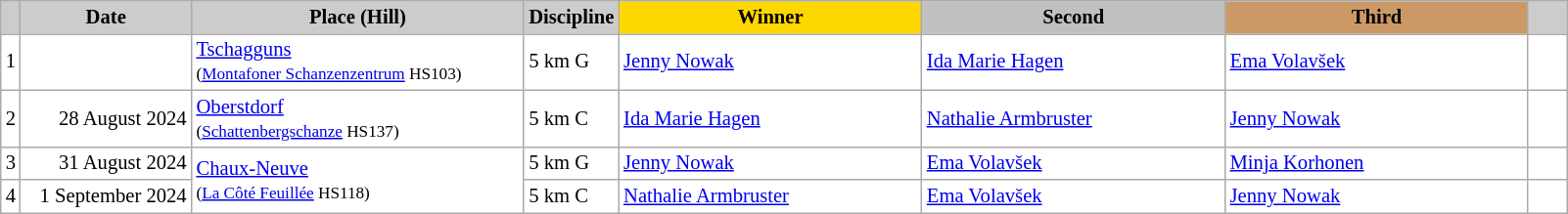<table class="wikitable plainrowheaders" style="background:#fff; font-size:86%; line-height:16px; border:grey solid 1px; border-collapse:collapse;">
<tr>
<th scope="col" style="background:#ccc; width=30 px;"></th>
<th scope="col" style="background:#ccc; width:110px;">Date</th>
<th scope="col" style="background:#ccc; width:220px;">Place (Hill)</th>
<th scope="col" style="background:#ccc; width:50px;">Discipline</th>
<th scope="col" style="background:gold; width:200px;">Winner</th>
<th scope="col" style="background:silver; width:200px;">Second</th>
<th scope="col" style="background:#c96; width:200px;">Third</th>
<th scope="col" style="background:#ccc; width:20px;"></th>
</tr>
<tr>
<td align="center">1</td>
<td align="right"></td>
<td> <a href='#'>Tschagguns</a><br><small>(<a href='#'>Montafoner Schanzenzentrum</a> HS103)</small></td>
<td>5 km G</td>
<td> <a href='#'>Jenny Nowak</a></td>
<td> <a href='#'>Ida Marie Hagen</a></td>
<td> <a href='#'>Ema Volavšek</a></td>
<td></td>
</tr>
<tr>
<td align="center">2</td>
<td align="right">28 August 2024</td>
<td> <a href='#'>Oberstdorf</a><br><small>(<a href='#'>Schattenbergschanze</a> HS137)</small></td>
<td>5 km C</td>
<td> <a href='#'>Ida Marie Hagen</a></td>
<td> <a href='#'>Nathalie Armbruster</a></td>
<td> <a href='#'>Jenny Nowak</a></td>
<td></td>
</tr>
<tr>
<td align="center">3</td>
<td align="right">31 August 2024</td>
<td rowspan="2"> <a href='#'>Chaux-Neuve</a><br><small>(<a href='#'>La Côté Feuillée</a> HS118)</small></td>
<td>5 km G</td>
<td> <a href='#'>Jenny Nowak</a></td>
<td> <a href='#'>Ema Volavšek</a></td>
<td> <a href='#'>Minja Korhonen</a></td>
<td></td>
</tr>
<tr>
<td align="center">4</td>
<td align="right">1 September 2024</td>
<td>5 km C</td>
<td> <a href='#'>Nathalie Armbruster</a></td>
<td> <a href='#'>Ema Volavšek</a></td>
<td> <a href='#'>Jenny Nowak</a></td>
<td></td>
</tr>
</table>
